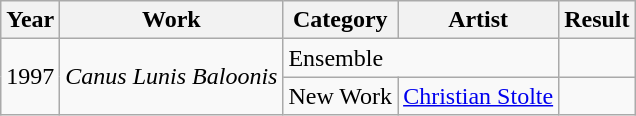<table class="wikitable sortable">
<tr>
<th>Year</th>
<th>Work</th>
<th>Category</th>
<th>Artist</th>
<th>Result</th>
</tr>
<tr>
<td rowspan=2>1997</td>
<td rowspan=2><em>Canus Lunis Baloonis</em></td>
<td colspan=2>Ensemble</td>
<td></td>
</tr>
<tr>
<td>New Work</td>
<td><a href='#'>Christian Stolte</a></td>
<td></td>
</tr>
</table>
